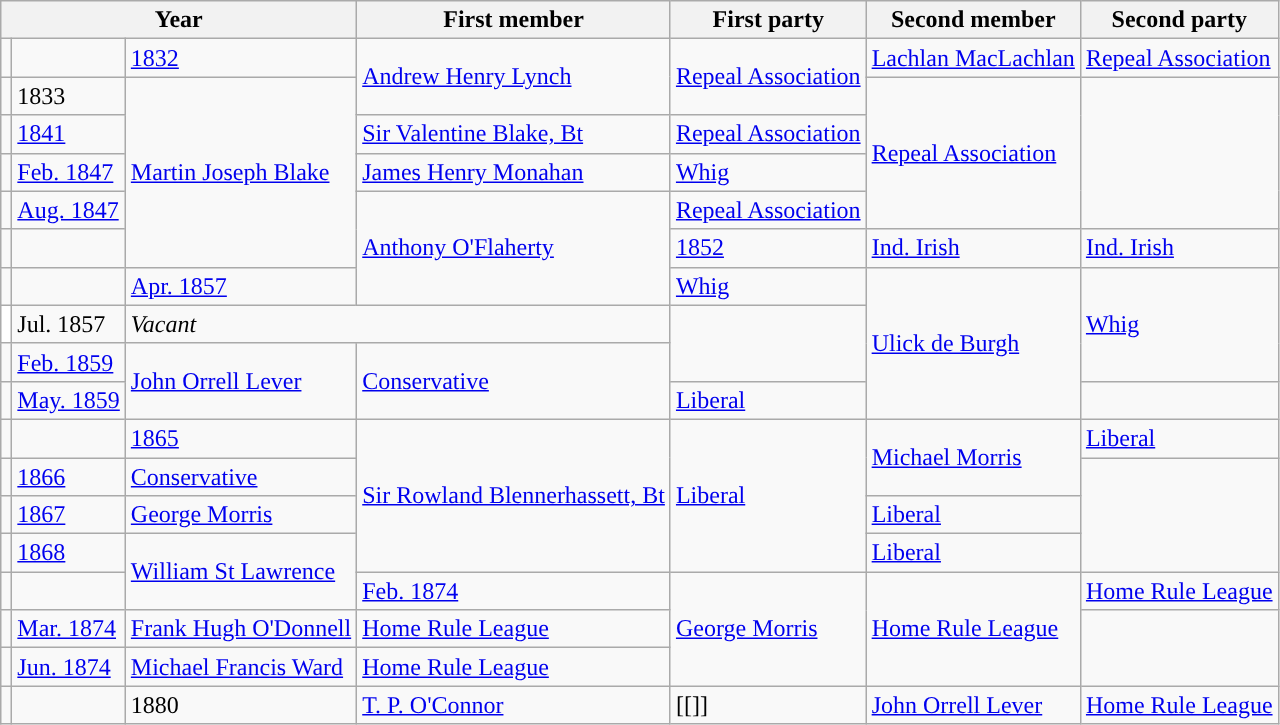<table class="wikitable">
<tr>
<th colspan="3">Year</th>
<th>First member</th>
<th>First party</th>
<th>Second member</th>
<th>Second party</th>
</tr>
<tr>
<td style="color:inherit;background-color: "></td>
<td style="color:inherit;background-color: "></td>
<td><a href='#'>1832</a></td>
<td rowspan="2"><a href='#'>Andrew Henry Lynch</a></td>
<td rowspan="2"><a href='#'>Repeal Association</a></td>
<td><a href='#'>Lachlan MacLachlan</a></td>
<td><a href='#'>Repeal Association</a></td>
</tr>
<tr>
<td style="color:inherit;background-color: "></td>
<td>1833</td>
<td rowspan="5"><a href='#'>Martin Joseph Blake</a></td>
<td rowspan="4"><a href='#'>Repeal Association</a></td>
</tr>
<tr>
<td style="color:inherit;background-color: "></td>
<td><a href='#'>1841</a></td>
<td><a href='#'>Sir Valentine Blake, Bt</a></td>
<td><a href='#'>Repeal Association</a></td>
</tr>
<tr>
<td style="color:inherit;background-color: "></td>
<td><a href='#'>Feb. 1847</a></td>
<td><a href='#'>James Henry Monahan</a></td>
<td><a href='#'>Whig</a></td>
</tr>
<tr>
<td style="color:inherit;background-color: "></td>
<td><a href='#'>Aug. 1847</a></td>
<td rowspan="3"><a href='#'>Anthony O'Flaherty</a></td>
<td><a href='#'>Repeal Association</a></td>
</tr>
<tr>
<td style="color:inherit;background-color: "></td>
<td style="color:inherit;background-color: "></td>
<td><a href='#'>1852</a></td>
<td><a href='#'>Ind. Irish</a></td>
<td><a href='#'>Ind. Irish</a></td>
</tr>
<tr>
<td style="color:inherit;background-color: "></td>
<td style="color:inherit;background-color: "></td>
<td><a href='#'>Apr. 1857</a></td>
<td><a href='#'>Whig</a></td>
<td rowspan="4"><a href='#'>Ulick de Burgh</a></td>
<td rowspan="3"><a href='#'>Whig</a></td>
</tr>
<tr>
<td style="color:inherit;background-color: white"></td>
<td>Jul. 1857</td>
<td colspan="2"><em>Vacant</em></td>
</tr>
<tr>
<td style="color:inherit;background-color: "></td>
<td><a href='#'>Feb. 1859</a></td>
<td rowspan="2"><a href='#'>John Orrell Lever</a></td>
<td rowspan="2"><a href='#'>Conservative</a></td>
</tr>
<tr>
<td style="color:inherit;background-color: "></td>
<td><a href='#'>May. 1859</a></td>
<td><a href='#'>Liberal</a></td>
</tr>
<tr>
<td style="color:inherit;background-color: "></td>
<td style="color:inherit;background-color: "></td>
<td><a href='#'>1865</a></td>
<td rowspan="4"><a href='#'>Sir Rowland Blennerhassett, Bt</a></td>
<td rowspan="4"><a href='#'>Liberal</a></td>
<td rowspan="2"><a href='#'>Michael Morris</a></td>
<td><a href='#'>Liberal</a></td>
</tr>
<tr>
<td style="color:inherit;background-color: "></td>
<td><a href='#'>1866</a></td>
<td><a href='#'>Conservative</a></td>
</tr>
<tr>
<td style="color:inherit;background-color: "></td>
<td><a href='#'>1867</a></td>
<td><a href='#'>George Morris</a></td>
<td><a href='#'>Liberal</a></td>
</tr>
<tr>
<td style="color:inherit;background-color: "></td>
<td><a href='#'>1868</a></td>
<td rowspan="2"><a href='#'>William St Lawrence</a></td>
<td><a href='#'>Liberal</a></td>
</tr>
<tr>
<td style="color:inherit;background-color: "></td>
<td style="color:inherit;background-color: "></td>
<td><a href='#'>Feb. 1874</a></td>
<td rowspan="3"><a href='#'>George Morris</a></td>
<td rowspan="3"><a href='#'>Home Rule League</a></td>
<td><a href='#'>Home Rule League</a></td>
</tr>
<tr>
<td style="color:inherit;background-color: "></td>
<td><a href='#'>Mar. 1874</a></td>
<td><a href='#'>Frank Hugh O'Donnell</a></td>
<td><a href='#'>Home Rule League</a></td>
</tr>
<tr>
<td style="color:inherit;background-color: "></td>
<td><a href='#'>Jun. 1874</a></td>
<td><a href='#'>Michael Francis Ward</a></td>
<td><a href='#'>Home Rule League</a></td>
</tr>
<tr>
<td style="color:inherit;background-color: "></td>
<td style="color:inherit;background-color: "></td>
<td>1880</td>
<td><a href='#'>T. P. O'Connor</a></td>
<td>[[]]</td>
<td><a href='#'>John Orrell Lever</a></td>
<td><a href='#'>Home Rule League</a></td>
</tr>
</table>
